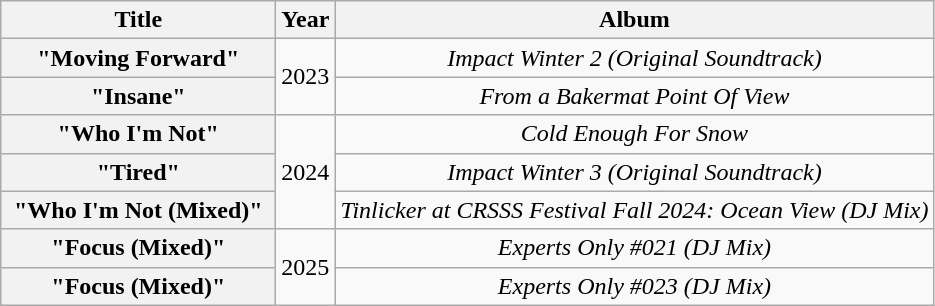<table class="wikitable plainrowheaders" style="text-align:center;">
<tr>
<th scope="col" style="width:11em;">Title</th>
<th scope="col" style="width:1em;">Year</th>
<th scope="col">Album</th>
</tr>
<tr>
<th scope="row">"Moving Forward"</th>
<td rowspan="2">2023</td>
<td><em>Impact Winter 2 (Original Soundtrack)</em></td>
</tr>
<tr>
<th scope="row">"Insane" <br></th>
<td><em>From a Bakermat Point Of View</em></td>
</tr>
<tr>
<th scope="row">"Who I'm Not" <br></th>
<td rowspan="3">2024</td>
<td><em>Cold Enough For Snow</em></td>
</tr>
<tr>
<th scope="row">"Tired"</th>
<td><em>Impact Winter 3 (Original Soundtrack)</em></td>
</tr>
<tr>
<th scope="row">"Who I'm Not (Mixed)" <br></th>
<td><em>Tinlicker at CRSSS Festival Fall 2024: Ocean View (DJ Mix)</em></td>
</tr>
<tr>
<th scope="row">"Focus (Mixed)" <br></th>
<td rowspan="2">2025</td>
<td><em>Experts Only #021 (DJ Mix)</em></td>
</tr>
<tr>
<th scope="row">"Focus (Mixed)" <br></th>
<td><em>Experts Only #023 (DJ Mix)</em></td>
</tr>
</table>
